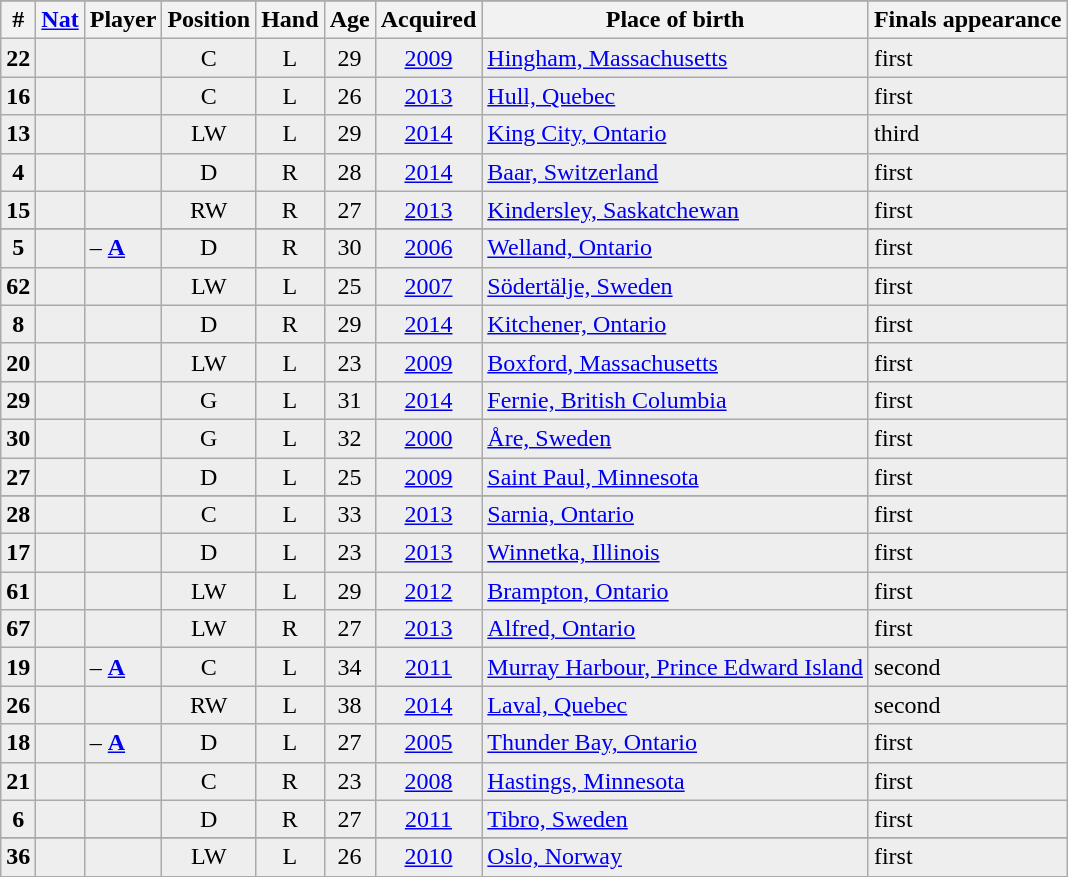<table class="sortable wikitable">
<tr style="text-align:center;">
</tr>
<tr style="background:#dddddd;">
<th>#</th>
<th><a href='#'>Nat</a></th>
<th>Player</th>
<th>Position</th>
<th>Hand</th>
<th>Age</th>
<th>Acquired</th>
<th class="unsortable">Place of birth</th>
<th class="unsortable">Finals appearance</th>
</tr>
<tr style="background:#eeeeee; text-align:center">
<td><strong>22</strong></td>
<td></td>
<td align="left"></td>
<td>C</td>
<td>L</td>
<td>29</td>
<td><a href='#'>2009</a></td>
<td align="left"><a href='#'>Hingham, Massachusetts</a></td>
<td align="left">first</td>
</tr>
<tr style="background:#eeeeee; text-align:center">
<td><strong>16</strong></td>
<td></td>
<td align="left"></td>
<td>C</td>
<td>L</td>
<td>26</td>
<td><a href='#'>2013</a></td>
<td align="left"><a href='#'>Hull, Quebec</a></td>
<td align="left">first</td>
</tr>
<tr style="background:#eeeeee; text-align:center">
<td><strong>13</strong></td>
<td></td>
<td align="left"></td>
<td>LW</td>
<td>L</td>
<td>29</td>
<td><a href='#'>2014</a></td>
<td align="left"><a href='#'>King City, Ontario</a></td>
<td align="left">third </td>
</tr>
<tr style="background:#eeeeee; text-align:center">
<td><strong>4</strong></td>
<td></td>
<td align="left"></td>
<td>D</td>
<td>R</td>
<td>28</td>
<td><a href='#'>2014</a></td>
<td align="left"><a href='#'>Baar, Switzerland</a></td>
<td align="left">first</td>
</tr>
<tr style="background:#eeeeee; text-align:center">
<td><strong>15</strong></td>
<td></td>
<td align="left"></td>
<td>RW</td>
<td>R</td>
<td>27</td>
<td><a href='#'>2013</a></td>
<td align="left"><a href='#'>Kindersley, Saskatchewan</a></td>
<td align="left">first</td>
</tr>
<tr style="background:#eeeeee; text-align:center">
</tr>
<tr style="background:#eeeeee; text-align:center">
<td><strong>5</strong></td>
<td></td>
<td align="left"> – <strong><a href='#'>A</a></strong></td>
<td>D</td>
<td>R</td>
<td>30</td>
<td><a href='#'>2006</a></td>
<td align="left"><a href='#'>Welland, Ontario</a></td>
<td align="left">first</td>
</tr>
<tr style="background:#eeeeee; text-align:center">
<td><strong>62</strong></td>
<td></td>
<td align="left"></td>
<td>LW</td>
<td>L</td>
<td>25</td>
<td><a href='#'>2007</a></td>
<td align="left"><a href='#'>Södertälje, Sweden</a></td>
<td align="left">first</td>
</tr>
<tr style="background:#eeeeee; text-align:center">
<td><strong>8</strong></td>
<td></td>
<td align="left"></td>
<td>D</td>
<td>R</td>
<td>29</td>
<td><a href='#'>2014</a></td>
<td align="left"><a href='#'>Kitchener, Ontario</a></td>
<td align="left">first</td>
</tr>
<tr style="background:#eeeeee; text-align:center">
<td><strong>20</strong></td>
<td></td>
<td align="left"></td>
<td>LW</td>
<td>L</td>
<td>23</td>
<td><a href='#'>2009</a></td>
<td align="left"><a href='#'>Boxford, Massachusetts</a></td>
<td align="left">first</td>
</tr>
<tr style="background:#eeeeee; text-align:center">
<td><strong>29</strong></td>
<td></td>
<td align="left"></td>
<td>G</td>
<td>L</td>
<td>31</td>
<td><a href='#'>2014</a></td>
<td align="left"><a href='#'>Fernie, British Columbia</a></td>
<td align="left">first</td>
</tr>
<tr style="background:#eeeeee; text-align:center">
<td><strong>30</strong></td>
<td></td>
<td align="left"></td>
<td>G</td>
<td>L</td>
<td>32</td>
<td><a href='#'>2000</a></td>
<td align="left"><a href='#'>Åre, Sweden</a></td>
<td align="left">first</td>
</tr>
<tr style="background:#eeeeee; text-align:center">
<td><strong>27</strong></td>
<td></td>
<td align="left"></td>
<td>D</td>
<td>L</td>
<td>25</td>
<td><a href='#'>2009</a></td>
<td align="left"><a href='#'>Saint Paul, Minnesota</a></td>
<td align="left">first</td>
</tr>
<tr style="background:#eeeeee; text-align:center">
</tr>
<tr style="background:#eeeeee; text-align:center">
<td><strong>28</strong></td>
<td></td>
<td align="left"></td>
<td>C</td>
<td>L</td>
<td>33</td>
<td><a href='#'>2013</a></td>
<td align="left"><a href='#'>Sarnia, Ontario</a></td>
<td align="left">first</td>
</tr>
<tr style="background:#eeeeee; text-align:center">
<td><strong>17</strong></td>
<td></td>
<td align="left"></td>
<td>D</td>
<td>L</td>
<td>23</td>
<td><a href='#'>2013</a></td>
<td align="left"><a href='#'>Winnetka, Illinois</a></td>
<td align="left">first</td>
</tr>
<tr style="background:#eeeeee; text-align:center">
<td><strong>61</strong></td>
<td></td>
<td align="left"></td>
<td>LW</td>
<td>L</td>
<td>29</td>
<td><a href='#'>2012</a></td>
<td align="left"><a href='#'>Brampton, Ontario</a></td>
<td align="left">first</td>
</tr>
<tr style="background:#eeeeee; text-align:center">
<td><strong>67</strong></td>
<td></td>
<td align="left"></td>
<td>LW</td>
<td>R</td>
<td>27</td>
<td><a href='#'>2013</a></td>
<td align="left"><a href='#'>Alfred, Ontario</a></td>
<td align="left">first</td>
</tr>
<tr style="background:#eeeeee; text-align:center">
<td><strong>19</strong></td>
<td></td>
<td align="left"> – <strong><a href='#'>A</a></strong></td>
<td>C</td>
<td>L</td>
<td>34</td>
<td><a href='#'>2011</a></td>
<td align="left"><a href='#'>Murray Harbour, Prince Edward Island</a></td>
<td align="left">second </td>
</tr>
<tr style="background:#eeeeee; text-align:center">
<td><strong>26</strong></td>
<td></td>
<td align="left"></td>
<td>RW</td>
<td>L</td>
<td>38</td>
<td><a href='#'>2014</a></td>
<td align="left"><a href='#'>Laval, Quebec</a></td>
<td align="left">second </td>
</tr>
<tr style="background:#eeeeee; text-align:center">
<td><strong>18</strong></td>
<td></td>
<td align="left"> – <strong><a href='#'>A</a></strong></td>
<td>D</td>
<td>L</td>
<td>27</td>
<td><a href='#'>2005</a></td>
<td align="left"><a href='#'>Thunder Bay, Ontario</a></td>
<td align="left">first</td>
</tr>
<tr style="background:#eeeeee; text-align:center">
<td><strong>21</strong></td>
<td></td>
<td align="left"></td>
<td>C</td>
<td>R</td>
<td>23</td>
<td><a href='#'>2008</a></td>
<td align="left"><a href='#'>Hastings, Minnesota</a></td>
<td align="left">first</td>
</tr>
<tr style="background:#eeeeee; text-align:center">
<td><strong>6</strong></td>
<td></td>
<td align="left"></td>
<td>D</td>
<td>R</td>
<td>27</td>
<td><a href='#'>2011</a></td>
<td align="left"><a href='#'>Tibro, Sweden</a></td>
<td align="left">first</td>
</tr>
<tr style="background:#eeeeee; text-align:center">
</tr>
<tr style="background:#eeeeee; text-align:center">
<td><strong>36</strong></td>
<td></td>
<td align="left"></td>
<td>LW</td>
<td>L</td>
<td>26</td>
<td><a href='#'>2010</a></td>
<td align="left"><a href='#'>Oslo, Norway</a></td>
<td align="left">first</td>
</tr>
</table>
